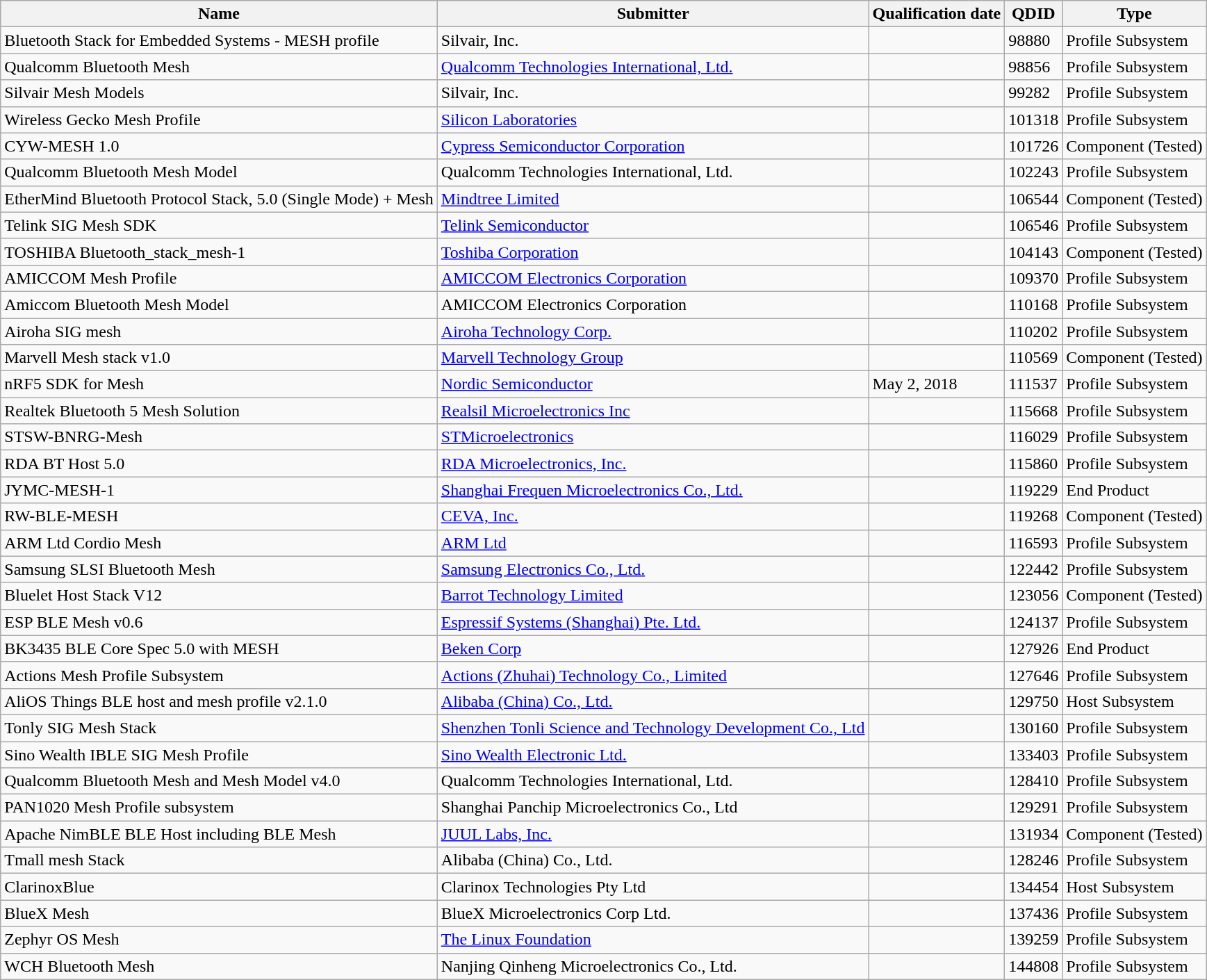<table class="wikitable sortable">
<tr>
<th>Name</th>
<th>Submitter</th>
<th>Qualification date</th>
<th>QDID</th>
<th>Type</th>
</tr>
<tr>
<td>Bluetooth Stack for Embedded Systems - MESH profile</td>
<td>Silvair, Inc.</td>
<td></td>
<td>98880</td>
<td>Profile Subsystem</td>
</tr>
<tr>
<td>Qualcomm Bluetooth Mesh</td>
<td><a href='#'>Qualcomm Technologies International, Ltd.</a></td>
<td></td>
<td>98856</td>
<td>Profile Subsystem</td>
</tr>
<tr>
<td>Silvair Mesh Models</td>
<td>Silvair, Inc.</td>
<td></td>
<td>99282</td>
<td>Profile Subsystem</td>
</tr>
<tr>
<td>Wireless Gecko Mesh Profile</td>
<td><a href='#'>Silicon Laboratories</a></td>
<td></td>
<td>101318</td>
<td>Profile Subsystem</td>
</tr>
<tr>
<td>CYW-MESH 1.0</td>
<td><a href='#'>Cypress Semiconductor Corporation</a></td>
<td></td>
<td>101726</td>
<td>Component (Tested)</td>
</tr>
<tr>
<td>Qualcomm Bluetooth Mesh Model</td>
<td>Qualcomm Technologies International, Ltd.</td>
<td></td>
<td>102243</td>
<td>Profile Subsystem</td>
</tr>
<tr>
<td>EtherMind Bluetooth Protocol Stack, 5.0 (Single Mode) + Mesh</td>
<td><a href='#'>Mindtree Limited</a></td>
<td></td>
<td>106544</td>
<td>Component (Tested)</td>
</tr>
<tr>
<td>Telink SIG Mesh SDK</td>
<td><a href='#'>Telink Semiconductor</a></td>
<td></td>
<td>106546</td>
<td>Profile Subsystem</td>
</tr>
<tr>
<td>TOSHIBA Bluetooth_stack_mesh-1</td>
<td><a href='#'>Toshiba Corporation</a></td>
<td></td>
<td>104143</td>
<td>Component (Tested)</td>
</tr>
<tr>
<td>AMICCOM Mesh Profile</td>
<td><a href='#'>AMICCOM Electronics Corporation</a></td>
<td></td>
<td>109370</td>
<td>Profile Subsystem</td>
</tr>
<tr>
<td>Amiccom Bluetooth Mesh Model</td>
<td>AMICCOM Electronics Corporation</td>
<td></td>
<td>110168</td>
<td>Profile Subsystem</td>
</tr>
<tr>
<td>Airoha SIG mesh</td>
<td><a href='#'>Airoha Technology Corp.</a></td>
<td></td>
<td>110202</td>
<td>Profile Subsystem</td>
</tr>
<tr>
<td>Marvell Mesh stack v1.0</td>
<td><a href='#'>Marvell Technology Group</a></td>
<td></td>
<td>110569</td>
<td>Component (Tested)</td>
</tr>
<tr>
<td>nRF5 SDK for Mesh </td>
<td><a href='#'>Nordic Semiconductor</a></td>
<td>May 2, 2018</td>
<td>111537</td>
<td>Profile Subsystem</td>
</tr>
<tr>
<td>Realtek Bluetooth 5 Mesh Solution</td>
<td><a href='#'>Realsil Microelectronics Inc</a></td>
<td></td>
<td>115668</td>
<td>Profile Subsystem</td>
</tr>
<tr>
<td>STSW-BNRG-Mesh</td>
<td><a href='#'>STMicroelectronics</a></td>
<td></td>
<td>116029</td>
<td>Profile Subsystem</td>
</tr>
<tr>
<td>RDA BT Host 5.0</td>
<td><a href='#'>RDA Microelectronics, Inc.</a></td>
<td></td>
<td>115860</td>
<td>Profile Subsystem</td>
</tr>
<tr>
<td>JYMC-MESH-1</td>
<td><a href='#'>Shanghai Frequen Microelectronics Co., Ltd.</a></td>
<td></td>
<td>119229</td>
<td>End Product</td>
</tr>
<tr>
<td>RW-BLE-MESH</td>
<td><a href='#'>CEVA, Inc.</a></td>
<td></td>
<td>119268</td>
<td>Component (Tested)</td>
</tr>
<tr>
<td>ARM Ltd Cordio Mesh</td>
<td><a href='#'>ARM Ltd</a></td>
<td></td>
<td>116593</td>
<td>Profile Subsystem</td>
</tr>
<tr>
<td>Samsung SLSI Bluetooth Mesh</td>
<td><a href='#'>Samsung Electronics Co., Ltd.</a></td>
<td></td>
<td>122442</td>
<td>Profile Subsystem</td>
</tr>
<tr>
<td>Bluelet Host Stack V12</td>
<td><a href='#'>Barrot Technology Limited</a></td>
<td></td>
<td>123056</td>
<td>Component (Tested)</td>
</tr>
<tr>
<td>ESP BLE Mesh v0.6</td>
<td><a href='#'>Espressif Systems (Shanghai) Pte. Ltd.</a></td>
<td></td>
<td>124137</td>
<td>Profile Subsystem</td>
</tr>
<tr>
<td>BK3435 BLE Core Spec 5.0 with MESH</td>
<td><a href='#'>Beken Corp</a></td>
<td></td>
<td>127926</td>
<td>End Product</td>
</tr>
<tr>
<td>Actions Mesh Profile Subsystem</td>
<td><a href='#'>Actions (Zhuhai) Technology Co., Limited</a></td>
<td></td>
<td>127646</td>
<td>Profile Subsystem</td>
</tr>
<tr>
<td>AliOS Things BLE host and mesh profile v2.1.0</td>
<td><a href='#'>Alibaba (China) Co., Ltd.</a></td>
<td></td>
<td>129750</td>
<td>Host Subsystem</td>
</tr>
<tr>
<td>Tonly SIG Mesh Stack</td>
<td><a href='#'>Shenzhen Tonli Science and Technology Development Co., Ltd</a></td>
<td></td>
<td>130160</td>
<td>Profile Subsystem</td>
</tr>
<tr>
<td>Sino Wealth IBLE SIG Mesh Profile</td>
<td><a href='#'>Sino Wealth Electronic Ltd.</a></td>
<td></td>
<td>133403</td>
<td>Profile Subsystem</td>
</tr>
<tr>
<td>Qualcomm Bluetooth Mesh and Mesh Model v4.0</td>
<td>Qualcomm Technologies International, Ltd.</td>
<td></td>
<td>128410</td>
<td>Profile Subsystem</td>
</tr>
<tr>
<td>PAN1020 Mesh Profile subsystem</td>
<td>Shanghai Panchip Microelectronics Co., Ltd</td>
<td></td>
<td>129291</td>
<td>Profile Subsystem</td>
</tr>
<tr>
<td>Apache NimBLE BLE Host including BLE Mesh</td>
<td><a href='#'>JUUL Labs, Inc.</a></td>
<td></td>
<td>131934</td>
<td>Component (Tested)</td>
</tr>
<tr>
<td>Tmall mesh Stack</td>
<td>Alibaba (China) Co., Ltd.</td>
<td></td>
<td>128246</td>
<td>Profile Subsystem</td>
</tr>
<tr>
<td>ClarinoxBlue</td>
<td>Clarinox Technologies Pty Ltd</td>
<td></td>
<td>134454</td>
<td>Host Subsystem</td>
</tr>
<tr>
<td>BlueX Mesh</td>
<td>BlueX Microelectronics Corp Ltd.</td>
<td></td>
<td>137436</td>
<td>Profile Subsystem</td>
</tr>
<tr>
<td>Zephyr OS Mesh</td>
<td><a href='#'>The Linux Foundation</a></td>
<td></td>
<td>139259</td>
<td>Profile Subsystem</td>
</tr>
<tr>
<td>WCH Bluetooth Mesh</td>
<td>Nanjing Qinheng Microelectronics Co., Ltd.</td>
<td></td>
<td>144808</td>
<td>Profile Subsystem</td>
</tr>
</table>
